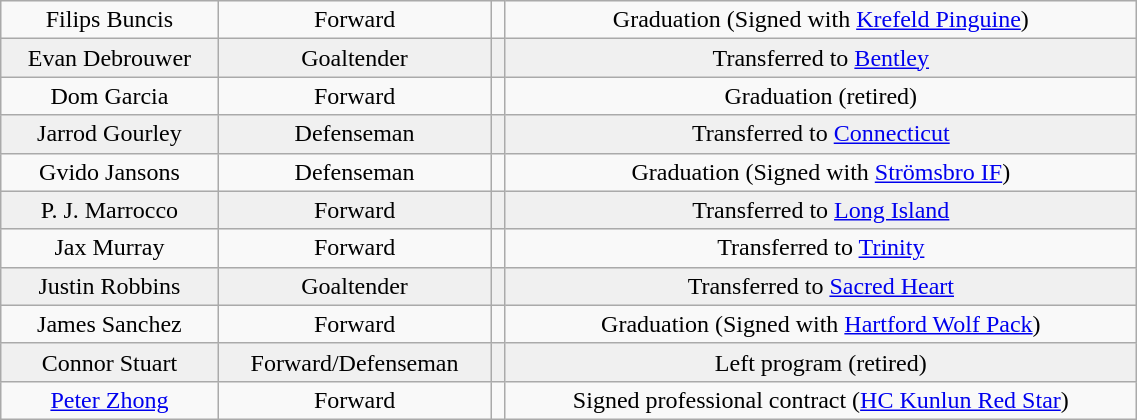<table class="wikitable" width="60%">
<tr align="center" bgcolor="">
<td>Filips Buncis</td>
<td>Forward</td>
<td></td>
<td>Graduation (Signed with <a href='#'>Krefeld Pinguine</a>)</td>
</tr>
<tr align="center" bgcolor="f0f0f0">
<td>Evan Debrouwer</td>
<td>Goaltender</td>
<td></td>
<td>Transferred to <a href='#'>Bentley</a></td>
</tr>
<tr align="center" bgcolor="">
<td>Dom Garcia</td>
<td>Forward</td>
<td></td>
<td>Graduation (retired)</td>
</tr>
<tr align="center" bgcolor="f0f0f0">
<td>Jarrod Gourley</td>
<td>Defenseman</td>
<td></td>
<td>Transferred to <a href='#'>Connecticut</a></td>
</tr>
<tr align="center" bgcolor="">
<td>Gvido Jansons</td>
<td>Defenseman</td>
<td></td>
<td>Graduation (Signed with <a href='#'>Strömsbro IF</a>)</td>
</tr>
<tr align="center" bgcolor="f0f0f0">
<td>P. J. Marrocco</td>
<td>Forward</td>
<td></td>
<td>Transferred to <a href='#'>Long Island</a></td>
</tr>
<tr align="center" bgcolor="">
<td>Jax Murray</td>
<td>Forward</td>
<td></td>
<td>Transferred to <a href='#'>Trinity</a></td>
</tr>
<tr align="center" bgcolor="f0f0f0">
<td>Justin Robbins</td>
<td>Goaltender</td>
<td></td>
<td>Transferred to <a href='#'>Sacred Heart</a></td>
</tr>
<tr align="center" bgcolor="">
<td>James Sanchez</td>
<td>Forward</td>
<td></td>
<td>Graduation (Signed with <a href='#'>Hartford Wolf Pack</a>)</td>
</tr>
<tr align="center" bgcolor="f0f0f0">
<td>Connor Stuart</td>
<td>Forward/Defenseman</td>
<td></td>
<td>Left program (retired)</td>
</tr>
<tr align="center" bgcolor="">
<td><a href='#'>Peter Zhong</a></td>
<td>Forward</td>
<td></td>
<td>Signed professional contract (<a href='#'>HC Kunlun Red Star</a>)</td>
</tr>
</table>
